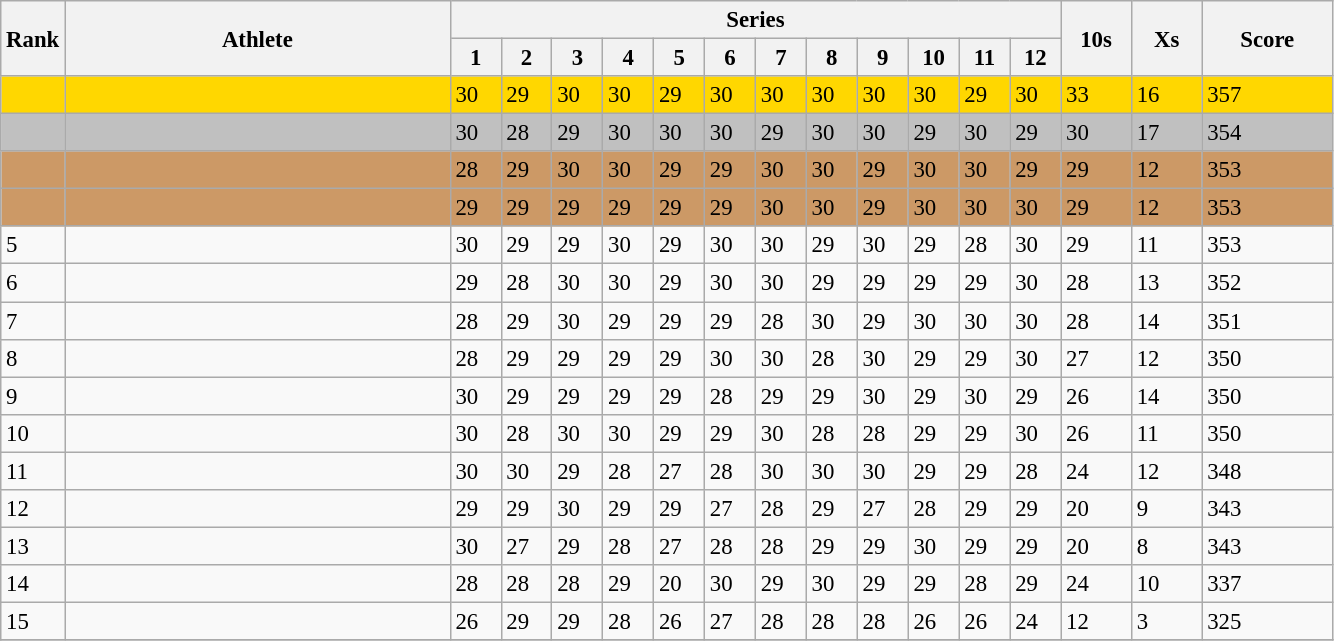<table class="wikitable" style="font-size:95%" style="width:35em;" style="text-align:center">
<tr>
<th rowspan=2>Rank</th>
<th rowspan=2 width=250>Athlete</th>
<th colspan=12 width=400>Series</th>
<th rowspan=2 width=40>10s</th>
<th rowspan=2 width=40>Xs</th>
<th rowspan=2 width=80>Score</th>
</tr>
<tr>
<th>1</th>
<th>2</th>
<th>3</th>
<th>4</th>
<th>5</th>
<th>6</th>
<th>7</th>
<th>8</th>
<th>9</th>
<th>10</th>
<th>11</th>
<th>12</th>
</tr>
<tr bgcolor=gold>
<td></td>
<td align=left></td>
<td>30</td>
<td>29</td>
<td>30</td>
<td>30</td>
<td>29</td>
<td>30</td>
<td>30</td>
<td>30</td>
<td>30</td>
<td>30</td>
<td>29</td>
<td>30</td>
<td>33</td>
<td>16</td>
<td>357</td>
</tr>
<tr bgcolor=silver>
<td></td>
<td align=left></td>
<td>30</td>
<td>28</td>
<td>29</td>
<td>30</td>
<td>30</td>
<td>30</td>
<td>29</td>
<td>30</td>
<td>30</td>
<td>29</td>
<td>30</td>
<td>29</td>
<td>30</td>
<td>17</td>
<td>354</td>
</tr>
<tr bgcolor=cc9966>
<td></td>
<td align=left></td>
<td>28</td>
<td>29</td>
<td>30</td>
<td>30</td>
<td>29</td>
<td>29</td>
<td>30</td>
<td>30</td>
<td>29</td>
<td>30</td>
<td>30</td>
<td>29</td>
<td>29</td>
<td>12</td>
<td>353</td>
</tr>
<tr bgcolor=cc9966>
<td></td>
<td align=left></td>
<td>29</td>
<td>29</td>
<td>29</td>
<td>29</td>
<td>29</td>
<td>29</td>
<td>30</td>
<td>30</td>
<td>29</td>
<td>30</td>
<td>30</td>
<td>30</td>
<td>29</td>
<td>12</td>
<td>353</td>
</tr>
<tr>
<td>5</td>
<td align=left></td>
<td>30</td>
<td>29</td>
<td>29</td>
<td>30</td>
<td>29</td>
<td>30</td>
<td>30</td>
<td>29</td>
<td>30</td>
<td>29</td>
<td>28</td>
<td>30</td>
<td>29</td>
<td>11</td>
<td>353</td>
</tr>
<tr>
<td>6</td>
<td align=left></td>
<td>29</td>
<td>28</td>
<td>30</td>
<td>30</td>
<td>29</td>
<td>30</td>
<td>30</td>
<td>29</td>
<td>29</td>
<td>29</td>
<td>29</td>
<td>30</td>
<td>28</td>
<td>13</td>
<td>352</td>
</tr>
<tr>
<td>7</td>
<td align=left></td>
<td>28</td>
<td>29</td>
<td>30</td>
<td>29</td>
<td>29</td>
<td>29</td>
<td>28</td>
<td>30</td>
<td>29</td>
<td>30</td>
<td>30</td>
<td>30</td>
<td>28</td>
<td>14</td>
<td>351</td>
</tr>
<tr>
<td>8</td>
<td align=left></td>
<td>28</td>
<td>29</td>
<td>29</td>
<td>29</td>
<td>29</td>
<td>30</td>
<td>30</td>
<td>28</td>
<td>30</td>
<td>29</td>
<td>29</td>
<td>30</td>
<td>27</td>
<td>12</td>
<td>350</td>
</tr>
<tr>
<td>9</td>
<td align=left></td>
<td>30</td>
<td>29</td>
<td>29</td>
<td>29</td>
<td>29</td>
<td>28</td>
<td>29</td>
<td>29</td>
<td>30</td>
<td>29</td>
<td>30</td>
<td>29</td>
<td>26</td>
<td>14</td>
<td>350</td>
</tr>
<tr>
<td>10</td>
<td align=left></td>
<td>30</td>
<td>28</td>
<td>30</td>
<td>30</td>
<td>29</td>
<td>29</td>
<td>30</td>
<td>28</td>
<td>28</td>
<td>29</td>
<td>29</td>
<td>30</td>
<td>26</td>
<td>11</td>
<td>350</td>
</tr>
<tr>
<td>11</td>
<td align=left></td>
<td>30</td>
<td>30</td>
<td>29</td>
<td>28</td>
<td>27</td>
<td>28</td>
<td>30</td>
<td>30</td>
<td>30</td>
<td>29</td>
<td>29</td>
<td>28</td>
<td>24</td>
<td>12</td>
<td>348</td>
</tr>
<tr>
<td>12</td>
<td align=left></td>
<td>29</td>
<td>29</td>
<td>30</td>
<td>29</td>
<td>29</td>
<td>27</td>
<td>28</td>
<td>29</td>
<td>27</td>
<td>28</td>
<td>29</td>
<td>29</td>
<td>20</td>
<td>9</td>
<td>343</td>
</tr>
<tr>
<td>13</td>
<td align=left></td>
<td>30</td>
<td>27</td>
<td>29</td>
<td>28</td>
<td>27</td>
<td>28</td>
<td>28</td>
<td>29</td>
<td>29</td>
<td>30</td>
<td>29</td>
<td>29</td>
<td>20</td>
<td>8</td>
<td>343</td>
</tr>
<tr>
<td>14</td>
<td align=left></td>
<td>28</td>
<td>28</td>
<td>28</td>
<td>29</td>
<td>20</td>
<td>30</td>
<td>29</td>
<td>30</td>
<td>29</td>
<td>29</td>
<td>28</td>
<td>29</td>
<td>24</td>
<td>10</td>
<td>337</td>
</tr>
<tr>
<td>15</td>
<td align=left></td>
<td>26</td>
<td>29</td>
<td>29</td>
<td>28</td>
<td>26</td>
<td>27</td>
<td>28</td>
<td>28</td>
<td>28</td>
<td>26</td>
<td>26</td>
<td>24</td>
<td>12</td>
<td>3</td>
<td>325</td>
</tr>
<tr>
</tr>
</table>
